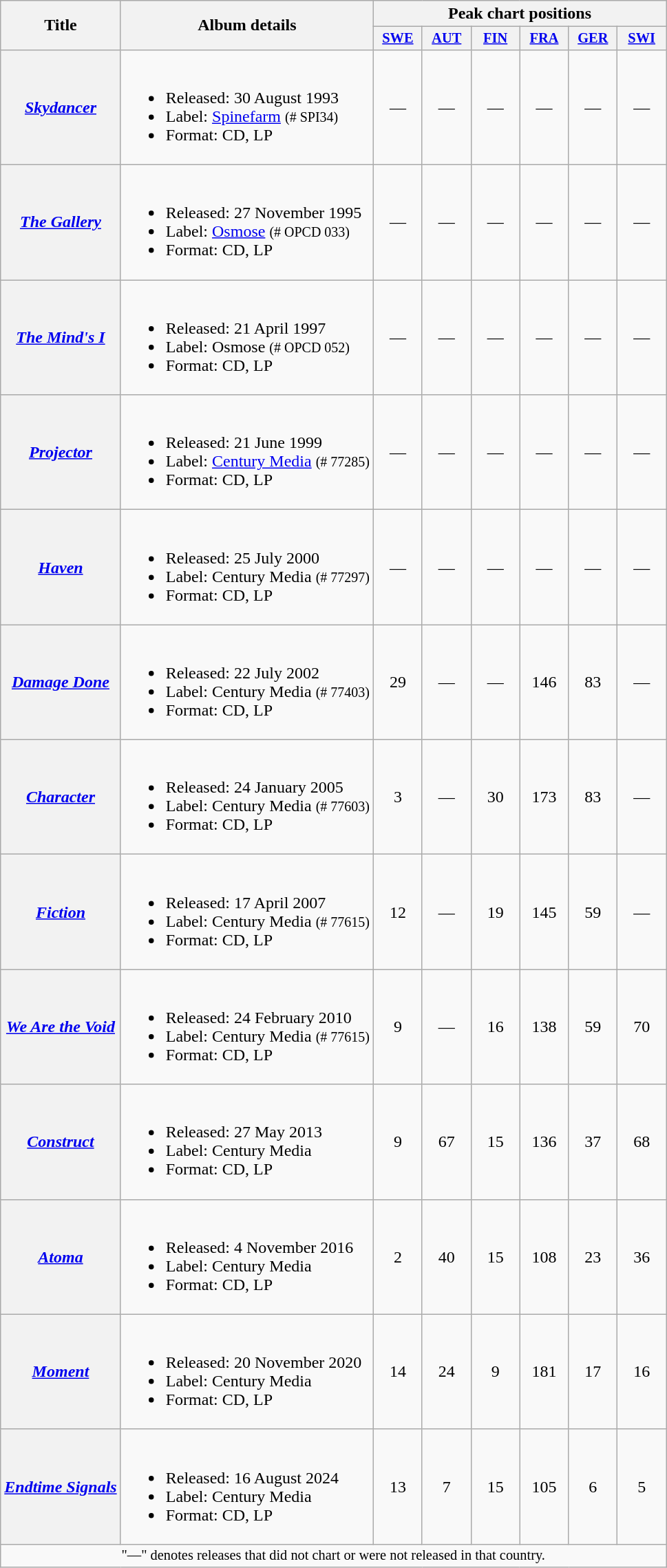<table class="wikitable plainrowheaders">
<tr>
<th scope="col" rowspan="2">Title</th>
<th scope="col" rowspan="2">Album details</th>
<th scope="col" colspan="6">Peak chart positions</th>
</tr>
<tr>
<th style="width:3em;font-size:85%"><a href='#'>SWE</a><br></th>
<th style="width:3em;font-size:85%"><a href='#'>AUT</a><br></th>
<th style="width:3em;font-size:85%"><a href='#'>FIN</a><br></th>
<th style="width:3em;font-size:85%"><a href='#'>FRA</a><br></th>
<th style="width:3em;font-size:85%"><a href='#'>GER</a><br></th>
<th style="width:3em;font-size:85%"><a href='#'>SWI</a><br></th>
</tr>
<tr>
<th scope="row"><em><a href='#'>Skydancer</a></em></th>
<td><br><ul><li>Released: 30 August 1993</li><li>Label: <a href='#'>Spinefarm</a> <small>(# SPI34)</small></li><li>Format: CD, LP</li></ul></td>
<td style="text-align:center;" >—</td>
<td style="text-align:center;" >—</td>
<td style="text-align:center;" >—</td>
<td style="text-align:center;" >—</td>
<td style="text-align:center;" >—</td>
<td style="text-align:center;" >—</td>
</tr>
<tr>
<th scope="row"><em><a href='#'>The Gallery</a></em></th>
<td><br><ul><li>Released: 27 November 1995</li><li>Label: <a href='#'>Osmose</a> <small>(# OPCD 033)</small></li><li>Format: CD, LP</li></ul></td>
<td style="text-align:center;" >—</td>
<td style="text-align:center;" >—</td>
<td style="text-align:center;" >—</td>
<td style="text-align:center;" >—</td>
<td style="text-align:center;" >—</td>
<td style="text-align:center;" >—</td>
</tr>
<tr>
<th scope="row"><em><a href='#'>The Mind's I</a></em></th>
<td><br><ul><li>Released: 21 April 1997</li><li>Label: Osmose <small>(# OPCD 052)</small></li><li>Format: CD, LP</li></ul></td>
<td style="text-align:center;" >—</td>
<td style="text-align:center;" >—</td>
<td style="text-align:center;" >—</td>
<td style="text-align:center;" >—</td>
<td style="text-align:center;" >—</td>
<td style="text-align:center;" >—</td>
</tr>
<tr>
<th scope="row"><em><a href='#'>Projector</a></em></th>
<td><br><ul><li>Released: 21 June 1999</li><li>Label: <a href='#'>Century Media</a> <small>(# 77285)</small></li><li>Format: CD, LP</li></ul></td>
<td style="text-align:center;" >—</td>
<td style="text-align:center;" >—</td>
<td style="text-align:center;" >—</td>
<td style="text-align:center;" >—</td>
<td style="text-align:center;" >—</td>
<td style="text-align:center;" >—</td>
</tr>
<tr>
<th scope="row"><em><a href='#'>Haven</a></em></th>
<td><br><ul><li>Released: 25 July 2000</li><li>Label: Century Media <small>(# 77297)</small></li><li>Format: CD, LP</li></ul></td>
<td style="text-align:center;" >—</td>
<td style="text-align:center;" >—</td>
<td style="text-align:center;" >—</td>
<td style="text-align:center;" >—</td>
<td style="text-align:center;" >—</td>
<td style="text-align:center;" >—</td>
</tr>
<tr>
<th scope="row"><em><a href='#'>Damage Done</a></em></th>
<td><br><ul><li>Released: 22 July 2002</li><li>Label: Century Media <small>(# 77403)</small></li><li>Format: CD, LP</li></ul></td>
<td style="text-align:center;" >29</td>
<td style="text-align:center;" >—</td>
<td style="text-align:center;" >—</td>
<td style="text-align:center;" >146</td>
<td style="text-align:center;" >83</td>
<td style="text-align:center;" >—</td>
</tr>
<tr>
<th scope="row"><em><a href='#'>Character</a></em></th>
<td><br><ul><li>Released: 24 January 2005</li><li>Label: Century Media <small>(# 77603)</small></li><li>Format: CD, LP</li></ul></td>
<td style="text-align:center;" >3</td>
<td style="text-align:center;" >—</td>
<td style="text-align:center;" >30</td>
<td style="text-align:center;" >173</td>
<td style="text-align:center;" >83</td>
<td style="text-align:center;" >—</td>
</tr>
<tr>
<th scope="row"><em><a href='#'>Fiction</a></em></th>
<td><br><ul><li>Released: 17 April 2007</li><li>Label: Century Media <small>(# 77615)</small></li><li>Format: CD, LP</li></ul></td>
<td style="text-align:center;" >12</td>
<td style="text-align:center;" >—</td>
<td style="text-align:center;" >19</td>
<td style="text-align:center;" >145</td>
<td style="text-align:center;" >59</td>
<td style="text-align:center;" >—</td>
</tr>
<tr>
<th scope="row"><em><a href='#'>We Are the Void</a></em></th>
<td><br><ul><li>Released: 24 February 2010</li><li>Label: Century Media <small>(# 77615)</small></li><li>Format: CD, LP</li></ul></td>
<td style="text-align:center;" >9</td>
<td style="text-align:center;" >—</td>
<td style="text-align:center;" >16</td>
<td style="text-align:center;" >138</td>
<td style="text-align:center;" >59</td>
<td style="text-align:center;" >70</td>
</tr>
<tr>
<th scope="row"><em><a href='#'>Construct</a></em></th>
<td><br><ul><li>Released: 27 May 2013</li><li>Label: Century Media <small></small></li><li>Format: CD, LP</li></ul></td>
<td style="text-align:center;" >9</td>
<td style="text-align:center;" >67</td>
<td style="text-align:center;" >15</td>
<td style="text-align:center;" >136</td>
<td style="text-align:center;" >37</td>
<td style="text-align:center;" >68</td>
</tr>
<tr>
<th scope="row"><em><a href='#'>Atoma</a></em></th>
<td><br><ul><li>Released: 4 November 2016</li><li>Label: Century Media</li><li>Format: CD, LP</li></ul></td>
<td style="text-align:center;" >2</td>
<td style="text-align:center;" >40</td>
<td style="text-align:center;" >15<br></td>
<td style="text-align:center;" >108</td>
<td style="text-align:center;" >23</td>
<td style="text-align:center;" >36</td>
</tr>
<tr>
<th scope="row"><em><a href='#'>Moment</a></em></th>
<td><br><ul><li>Released: 20 November 2020</li><li>Label: Century Media</li><li>Format: CD, LP</li></ul></td>
<td style="text-align:center;" >14</td>
<td style="text-align:center;" >24</td>
<td style="text-align:center;" >9</td>
<td style="text-align:center;" >181</td>
<td style="text-align:center;" >17</td>
<td style="text-align:center;" >16</td>
</tr>
<tr>
<th scope="row"><em><a href='#'>Endtime Signals</a></em></th>
<td><br><ul><li>Released: 16 August 2024</li><li>Label: Century Media</li><li>Format: CD, LP</li></ul></td>
<td style="text-align:center;" >13<br></td>
<td style="text-align:center;" >7</td>
<td style="text-align:center;" >15<br></td>
<td style="text-align:center;" >105<br></td>
<td style="text-align:center;" >6</td>
<td style="text-align:center;" >5</td>
</tr>
<tr>
<td colspan="8" style="text-align:center; font-size:85%;">"—" denotes releases that did not chart or were not released in that country.</td>
</tr>
</table>
